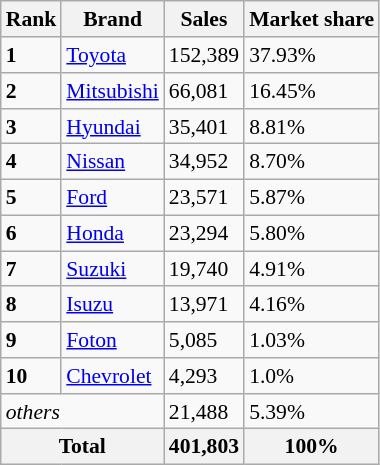<table class="wikitable" align="left" style="text-align: left; font-size:90%;">
<tr>
<th>Rank</th>
<th>Brand</th>
<th>Sales</th>
<th>Market share</th>
</tr>
<tr>
<td><strong>1</strong></td>
<td><a href='#'>Toyota</a></td>
<td>152,389</td>
<td>37.93%</td>
</tr>
<tr>
<td><strong>2</strong></td>
<td><a href='#'>Mitsubishi</a></td>
<td>66,081</td>
<td>16.45%</td>
</tr>
<tr>
<td><strong>3</strong></td>
<td><a href='#'>Hyundai</a></td>
<td>35,401</td>
<td>8.81%</td>
</tr>
<tr>
<td><strong>4</strong></td>
<td><a href='#'>Nissan</a></td>
<td>34,952</td>
<td>8.70%</td>
</tr>
<tr>
<td><strong>5</strong></td>
<td><a href='#'>Ford</a></td>
<td>23,571</td>
<td>5.87%</td>
</tr>
<tr>
<td><strong>6</strong></td>
<td><a href='#'>Honda</a></td>
<td>23,294</td>
<td>5.80%</td>
</tr>
<tr>
<td><strong>7</strong></td>
<td><a href='#'>Suzuki</a></td>
<td>19,740</td>
<td>4.91%</td>
</tr>
<tr>
<td><strong>8</strong></td>
<td><a href='#'>Isuzu</a></td>
<td>13,971</td>
<td>4.16%</td>
</tr>
<tr>
<td><strong>9</strong></td>
<td><a href='#'>Foton</a></td>
<td>5,085</td>
<td>1.03%</td>
</tr>
<tr>
<td><strong>10</strong></td>
<td><a href='#'>Chevrolet</a></td>
<td>4,293</td>
<td>1.0%</td>
</tr>
<tr>
<td colspan="2"><em>others</em></td>
<td>21,488</td>
<td>5.39%</td>
</tr>
<tr>
<th colspan="2">Total</th>
<th>401,803</th>
<th>100%</th>
</tr>
</table>
